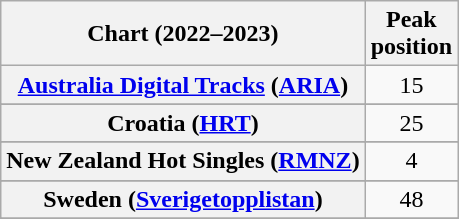<table class="wikitable sortable plainrowheaders" style="text-align:center">
<tr>
<th scope="col">Chart (2022–2023)</th>
<th scope="col">Peak<br>position</th>
</tr>
<tr>
<th scope="row"><a href='#'>Australia Digital Tracks</a> (<a href='#'>ARIA</a>)</th>
<td>15</td>
</tr>
<tr>
</tr>
<tr>
<th scope="row">Croatia (<a href='#'>HRT</a>)</th>
<td>25</td>
</tr>
<tr>
</tr>
<tr>
</tr>
<tr>
</tr>
<tr>
</tr>
<tr>
</tr>
<tr>
</tr>
<tr>
</tr>
<tr>
<th scope="row">New Zealand Hot Singles (<a href='#'>RMNZ</a>)</th>
<td>4</td>
</tr>
<tr>
</tr>
<tr>
<th scope="row">Sweden (<a href='#'>Sverigetopplistan</a>)</th>
<td>48</td>
</tr>
<tr>
</tr>
<tr>
</tr>
</table>
